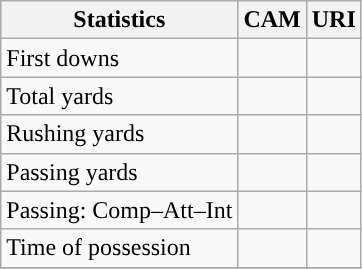<table class="wikitable" style="float: left;">
<tr>
<th>Statistics</th>
<th>CAM</th>
<th>URI</th>
</tr>
<tr>
<td>First downs</td>
<td></td>
<td></td>
</tr>
<tr>
<td>Total yards</td>
<td></td>
<td></td>
</tr>
<tr>
<td>Rushing yards</td>
<td></td>
<td></td>
</tr>
<tr>
<td>Passing yards</td>
<td></td>
<td></td>
</tr>
<tr>
<td>Passing: Comp–Att–Int</td>
<td></td>
<td></td>
</tr>
<tr>
<td>Time of possession</td>
<td></td>
<td></td>
</tr>
<tr>
</tr>
</table>
